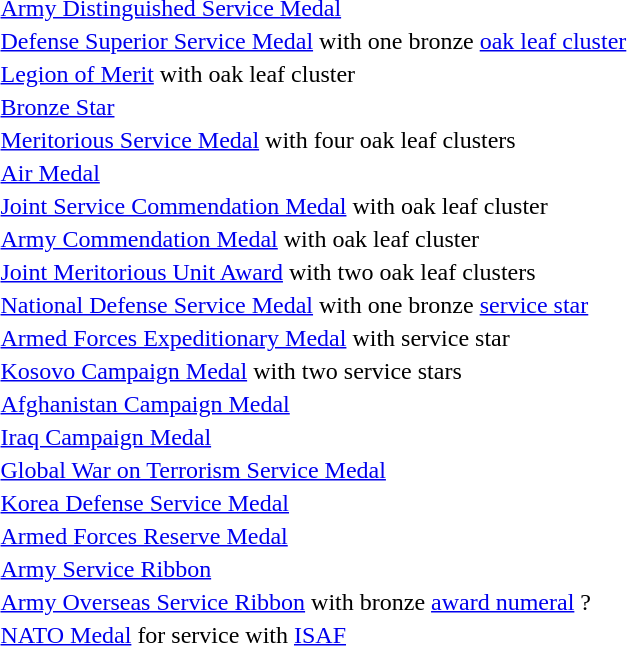<table>
<tr>
<td> <a href='#'>Army Distinguished Service Medal</a></td>
</tr>
<tr>
<td> <a href='#'>Defense Superior Service Medal</a> with one bronze <a href='#'>oak leaf cluster</a></td>
</tr>
<tr>
<td> <a href='#'>Legion of Merit</a> with oak leaf cluster</td>
</tr>
<tr>
<td> <a href='#'>Bronze Star</a></td>
</tr>
<tr>
<td> <a href='#'>Meritorious Service Medal</a> with four oak leaf clusters</td>
</tr>
<tr>
<td> <a href='#'>Air Medal</a></td>
</tr>
<tr>
<td> <a href='#'>Joint Service Commendation Medal</a> with oak leaf cluster</td>
</tr>
<tr>
<td> <a href='#'>Army Commendation Medal</a> with oak leaf cluster</td>
</tr>
<tr>
<td> <a href='#'>Joint Meritorious Unit Award</a> with two oak leaf clusters</td>
</tr>
<tr>
<td> <a href='#'>National Defense Service Medal</a> with one bronze <a href='#'>service star</a></td>
</tr>
<tr>
<td> <a href='#'>Armed Forces Expeditionary Medal</a> with service star</td>
</tr>
<tr>
<td> <a href='#'>Kosovo Campaign Medal</a> with two service stars</td>
</tr>
<tr>
<td> <a href='#'>Afghanistan Campaign Medal</a></td>
</tr>
<tr>
<td> <a href='#'>Iraq Campaign Medal</a></td>
</tr>
<tr>
<td> <a href='#'>Global War on Terrorism Service Medal</a></td>
</tr>
<tr>
<td> <a href='#'>Korea Defense Service Medal</a></td>
</tr>
<tr>
<td> <a href='#'>Armed Forces Reserve Medal</a></td>
</tr>
<tr>
<td> <a href='#'>Army Service Ribbon</a></td>
</tr>
<tr>
<td> <a href='#'>Army Overseas Service Ribbon</a> with bronze <a href='#'>award numeral</a> ?</td>
</tr>
<tr>
<td> <a href='#'>NATO Medal</a> for service with <a href='#'>ISAF</a></td>
</tr>
</table>
